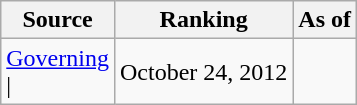<table class="wikitable" style="text-align:center">
<tr>
<th>Source</th>
<th>Ranking</th>
<th>As of</th>
</tr>
<tr>
<td align=left><a href='#'>Governing</a><br>| </td>
<td>October 24, 2012</td>
</tr>
</table>
